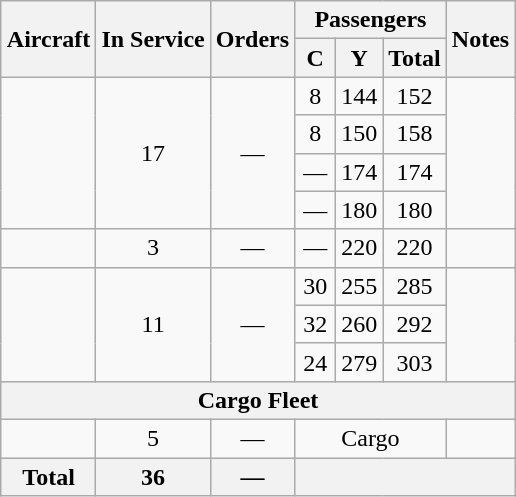<table class="wikitable" style="border-collapse:collapse; text-align:center; margin:auto;">
<tr>
<th rowspan="2">Aircraft</th>
<th rowspan="2">In Service</th>
<th rowspan="2">Orders</th>
<th colspan="3">Passengers</th>
<th rowspan="2">Notes</th>
</tr>
<tr>
<th style="width:20px;"><abbr>C</abbr></th>
<th style="width:20px;"><abbr>Y</abbr></th>
<th style="width:20px;">Total</th>
</tr>
<tr>
<td rowspan="4"></td>
<td rowspan="4">17</td>
<td rowspan="4">—</td>
<td>8</td>
<td>144</td>
<td>152</td>
<td rowspan="4"></td>
</tr>
<tr>
<td>8</td>
<td>150</td>
<td>158</td>
</tr>
<tr>
<td>—</td>
<td>174</td>
<td>174</td>
</tr>
<tr>
<td>—</td>
<td>180</td>
<td>180</td>
</tr>
<tr>
<td></td>
<td>3</td>
<td>—</td>
<td>—</td>
<td>220</td>
<td>220</td>
<td></td>
</tr>
<tr>
<td rowspan="3"></td>
<td rowspan="3">11</td>
<td rowspan="3">—</td>
<td>30</td>
<td>255</td>
<td>285</td>
<td rowspan="3"></td>
</tr>
<tr>
<td>32</td>
<td>260</td>
<td>292</td>
</tr>
<tr>
<td>24</td>
<td>279</td>
<td>303</td>
</tr>
<tr>
<th colspan="7">Cargo Fleet</th>
</tr>
<tr>
<td></td>
<td>5</td>
<td>—</td>
<td colspan="3" class="unsortable"><abbr>Cargo</abbr></td>
<td></td>
</tr>
<tr>
<th>Total</th>
<th>36</th>
<th>—</th>
<th colspan="4"></th>
</tr>
</table>
